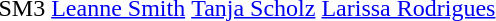<table>
<tr>
<td>SM3</td>
<td><a href='#'>Leanne Smith</a><br></td>
<td><a href='#'>Tanja Scholz</a><br></td>
<td><a href='#'>Larissa Rodrigues</a><br></td>
</tr>
</table>
